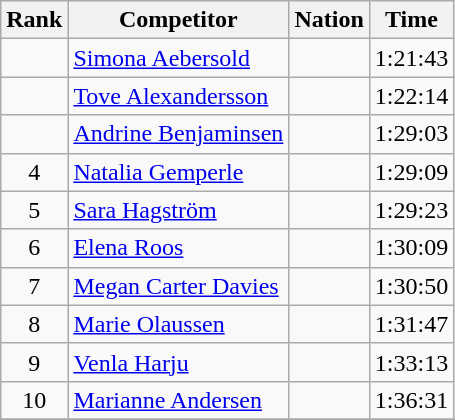<table class="wikitable sortable" style="text-align:left">
<tr>
<th data-sort-type="number">Rank</th>
<th class="unsortable">Competitor</th>
<th>Nation</th>
<th>Time</th>
</tr>
<tr>
<td style="text-align:center"></td>
<td><a href='#'>Simona Aebersold</a></td>
<td></td>
<td style="text-align:right">1:21:43</td>
</tr>
<tr>
<td style="text-align:center"></td>
<td><a href='#'>Tove Alexandersson</a></td>
<td></td>
<td style="text-align:right">1:22:14</td>
</tr>
<tr>
<td style="text-align:center"></td>
<td><a href='#'>Andrine Benjaminsen</a></td>
<td></td>
<td style="text-align:right">1:29:03</td>
</tr>
<tr>
<td style="text-align:center">4</td>
<td><a href='#'>Natalia Gemperle</a></td>
<td></td>
<td style="text-align:right">1:29:09</td>
</tr>
<tr>
<td style="text-align:center">5</td>
<td><a href='#'>Sara Hagström</a></td>
<td></td>
<td style="text-align:right">1:29:23</td>
</tr>
<tr>
<td style="text-align:center">6</td>
<td><a href='#'>Elena Roos</a></td>
<td></td>
<td style="text-align:right">1:30:09</td>
</tr>
<tr>
<td style="text-align:center">7</td>
<td><a href='#'>Megan Carter Davies</a></td>
<td></td>
<td style="text-align:right">1:30:50</td>
</tr>
<tr>
<td style="text-align:center">8</td>
<td><a href='#'>Marie Olaussen</a></td>
<td></td>
<td style="text-align:right">1:31:47</td>
</tr>
<tr>
<td style="text-align:center">9</td>
<td><a href='#'>Venla Harju</a></td>
<td></td>
<td style="text-align:right">1:33:13</td>
</tr>
<tr>
<td style="text-align:center">10</td>
<td><a href='#'>Marianne Andersen</a></td>
<td></td>
<td style="text-align:right">1:36:31</td>
</tr>
<tr>
</tr>
</table>
